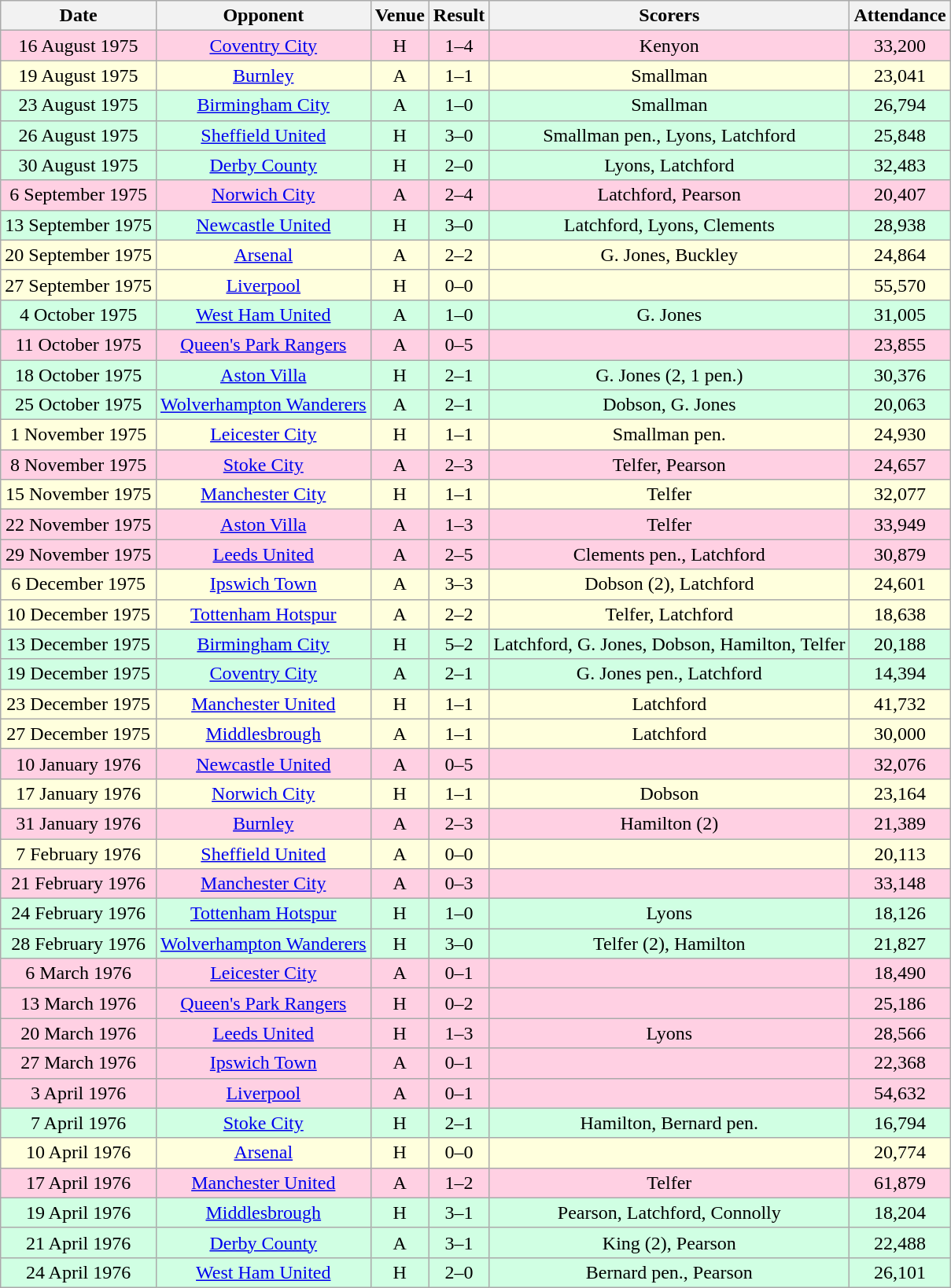<table class="wikitable sortable" style="font-size:100%; text-align:center">
<tr>
<th>Date</th>
<th>Opponent</th>
<th>Venue</th>
<th>Result</th>
<th>Scorers</th>
<th>Attendance</th>
</tr>
<tr style="background-color: #ffd0e3;">
<td>16 August 1975</td>
<td><a href='#'>Coventry City</a></td>
<td>H</td>
<td>1–4</td>
<td>Kenyon</td>
<td>33,200</td>
</tr>
<tr style="background-color: #ffffdd;">
<td>19 August 1975</td>
<td><a href='#'>Burnley</a></td>
<td>A</td>
<td>1–1</td>
<td>Smallman</td>
<td>23,041</td>
</tr>
<tr style="background-color: #d0ffe3;">
<td>23 August 1975</td>
<td><a href='#'>Birmingham City</a></td>
<td>A</td>
<td>1–0</td>
<td>Smallman</td>
<td>26,794</td>
</tr>
<tr style="background-color: #d0ffe3;">
<td>26 August 1975</td>
<td><a href='#'>Sheffield United</a></td>
<td>H</td>
<td>3–0</td>
<td>Smallman pen., Lyons, Latchford</td>
<td>25,848</td>
</tr>
<tr style="background-color: #d0ffe3;">
<td>30 August 1975</td>
<td><a href='#'>Derby County</a></td>
<td>H</td>
<td>2–0</td>
<td>Lyons, Latchford</td>
<td>32,483</td>
</tr>
<tr style="background-color: #ffd0e3;">
<td>6 September 1975</td>
<td><a href='#'>Norwich City</a></td>
<td>A</td>
<td>2–4</td>
<td>Latchford, Pearson</td>
<td>20,407</td>
</tr>
<tr style="background-color: #d0ffe3;">
<td>13 September 1975</td>
<td><a href='#'>Newcastle United</a></td>
<td>H</td>
<td>3–0</td>
<td>Latchford, Lyons, Clements</td>
<td>28,938</td>
</tr>
<tr style="background-color: #ffffdd;">
<td>20 September 1975</td>
<td><a href='#'>Arsenal</a></td>
<td>A</td>
<td>2–2</td>
<td>G. Jones, Buckley</td>
<td>24,864</td>
</tr>
<tr style="background-color: #ffffdd;">
<td>27 September 1975</td>
<td><a href='#'>Liverpool</a></td>
<td>H</td>
<td>0–0</td>
<td></td>
<td>55,570</td>
</tr>
<tr style="background-color: #d0ffe3;">
<td>4 October 1975</td>
<td><a href='#'>West Ham United</a></td>
<td>A</td>
<td>1–0</td>
<td>G. Jones</td>
<td>31,005</td>
</tr>
<tr style="background-color: #ffd0e3;">
<td>11 October 1975</td>
<td><a href='#'>Queen's Park Rangers</a></td>
<td>A</td>
<td>0–5</td>
<td></td>
<td>23,855</td>
</tr>
<tr style="background-color: #d0ffe3;">
<td>18 October 1975</td>
<td><a href='#'>Aston Villa</a></td>
<td>H</td>
<td>2–1</td>
<td>G. Jones (2, 1 pen.)</td>
<td>30,376</td>
</tr>
<tr style="background-color: #d0ffe3;">
<td>25 October 1975</td>
<td><a href='#'>Wolverhampton Wanderers</a></td>
<td>A</td>
<td>2–1</td>
<td>Dobson, G. Jones</td>
<td>20,063</td>
</tr>
<tr style="background-color: #ffffdd;">
<td>1 November 1975</td>
<td><a href='#'>Leicester City</a></td>
<td>H</td>
<td>1–1</td>
<td>Smallman pen.</td>
<td>24,930</td>
</tr>
<tr style="background-color: #ffd0e3;">
<td>8 November 1975</td>
<td><a href='#'>Stoke City</a></td>
<td>A</td>
<td>2–3</td>
<td>Telfer, Pearson</td>
<td>24,657</td>
</tr>
<tr style="background-color: #ffffdd;">
<td>15 November 1975</td>
<td><a href='#'>Manchester City</a></td>
<td>H</td>
<td>1–1</td>
<td>Telfer</td>
<td>32,077</td>
</tr>
<tr style="background-color: #ffd0e3;">
<td>22 November 1975</td>
<td><a href='#'>Aston Villa</a></td>
<td>A</td>
<td>1–3</td>
<td>Telfer</td>
<td>33,949</td>
</tr>
<tr style="background-color: #ffd0e3;">
<td>29 November 1975</td>
<td><a href='#'>Leeds United</a></td>
<td>A</td>
<td>2–5</td>
<td>Clements pen., Latchford</td>
<td>30,879</td>
</tr>
<tr style="background-color: #ffffdd;">
<td>6 December 1975</td>
<td><a href='#'>Ipswich Town</a></td>
<td>A</td>
<td>3–3</td>
<td>Dobson (2), Latchford</td>
<td>24,601</td>
</tr>
<tr style="background-color: #ffffdd;">
<td>10 December 1975</td>
<td><a href='#'>Tottenham Hotspur</a></td>
<td>A</td>
<td>2–2</td>
<td>Telfer, Latchford</td>
<td>18,638</td>
</tr>
<tr style="background-color: #d0ffe3;">
<td>13 December 1975</td>
<td><a href='#'>Birmingham City</a></td>
<td>H</td>
<td>5–2</td>
<td>Latchford, G. Jones, Dobson, Hamilton, Telfer</td>
<td>20,188</td>
</tr>
<tr style="background-color: #d0ffe3;">
<td>19 December 1975</td>
<td><a href='#'>Coventry City</a></td>
<td>A</td>
<td>2–1</td>
<td>G. Jones pen., Latchford</td>
<td>14,394</td>
</tr>
<tr style="background-color: #ffffdd;">
<td>23 December 1975</td>
<td><a href='#'>Manchester United</a></td>
<td>H</td>
<td>1–1</td>
<td>Latchford</td>
<td>41,732</td>
</tr>
<tr style="background-color: #ffffdd;">
<td>27 December 1975</td>
<td><a href='#'>Middlesbrough</a></td>
<td>A</td>
<td>1–1</td>
<td>Latchford</td>
<td>30,000</td>
</tr>
<tr style="background-color: #ffd0e3;">
<td>10 January 1976</td>
<td><a href='#'>Newcastle United</a></td>
<td>A</td>
<td>0–5</td>
<td></td>
<td>32,076</td>
</tr>
<tr style="background-color: #ffffdd;">
<td>17 January 1976</td>
<td><a href='#'>Norwich City</a></td>
<td>H</td>
<td>1–1</td>
<td>Dobson</td>
<td>23,164</td>
</tr>
<tr style="background-color: #ffd0e3;">
<td>31 January 1976</td>
<td><a href='#'>Burnley</a></td>
<td>A</td>
<td>2–3</td>
<td>Hamilton (2)</td>
<td>21,389</td>
</tr>
<tr style="background-color: #ffffdd;">
<td>7 February 1976</td>
<td><a href='#'>Sheffield United</a></td>
<td>A</td>
<td>0–0</td>
<td></td>
<td>20,113</td>
</tr>
<tr style="background-color: #ffd0e3;">
<td>21 February 1976</td>
<td><a href='#'>Manchester City</a></td>
<td>A</td>
<td>0–3</td>
<td></td>
<td>33,148</td>
</tr>
<tr style="background-color: #d0ffe3;">
<td>24 February 1976</td>
<td><a href='#'>Tottenham Hotspur</a></td>
<td>H</td>
<td>1–0</td>
<td>Lyons</td>
<td>18,126</td>
</tr>
<tr style="background-color: #d0ffe3;">
<td>28 February 1976</td>
<td><a href='#'>Wolverhampton Wanderers</a></td>
<td>H</td>
<td>3–0</td>
<td>Telfer (2), Hamilton</td>
<td>21,827</td>
</tr>
<tr style="background-color: #ffd0e3;">
<td>6 March 1976</td>
<td><a href='#'>Leicester City</a></td>
<td>A</td>
<td>0–1</td>
<td></td>
<td>18,490</td>
</tr>
<tr style="background-color: #ffd0e3;">
<td>13 March 1976</td>
<td><a href='#'>Queen's Park Rangers</a></td>
<td>H</td>
<td>0–2</td>
<td></td>
<td>25,186</td>
</tr>
<tr style="background-color: #ffd0e3;">
<td>20 March 1976</td>
<td><a href='#'>Leeds United</a></td>
<td>H</td>
<td>1–3</td>
<td>Lyons</td>
<td>28,566</td>
</tr>
<tr style="background-color: #ffd0e3;">
<td>27 March 1976</td>
<td><a href='#'>Ipswich Town</a></td>
<td>A</td>
<td>0–1</td>
<td></td>
<td>22,368</td>
</tr>
<tr style="background-color: #ffd0e3;">
<td>3 April 1976</td>
<td><a href='#'>Liverpool</a></td>
<td>A</td>
<td>0–1</td>
<td></td>
<td>54,632</td>
</tr>
<tr style="background-color: #d0ffe3;">
<td>7 April 1976</td>
<td><a href='#'>Stoke City</a></td>
<td>H</td>
<td>2–1</td>
<td>Hamilton, Bernard pen.</td>
<td>16,794</td>
</tr>
<tr style="background-color: #ffffdd;">
<td>10 April 1976</td>
<td><a href='#'>Arsenal</a></td>
<td>H</td>
<td>0–0</td>
<td></td>
<td>20,774</td>
</tr>
<tr style="background-color: #ffd0e3;">
<td>17 April 1976</td>
<td><a href='#'>Manchester United</a></td>
<td>A</td>
<td>1–2</td>
<td>Telfer</td>
<td>61,879</td>
</tr>
<tr style="background-color: #d0ffe3;">
<td>19 April 1976</td>
<td><a href='#'>Middlesbrough</a></td>
<td>H</td>
<td>3–1</td>
<td>Pearson, Latchford, Connolly</td>
<td>18,204</td>
</tr>
<tr style="background-color: #d0ffe3;">
<td>21 April 1976</td>
<td><a href='#'>Derby County</a></td>
<td>A</td>
<td>3–1</td>
<td>King (2), Pearson</td>
<td>22,488</td>
</tr>
<tr style="background-color: #d0ffe3;">
<td>24 April 1976</td>
<td><a href='#'>West Ham United</a></td>
<td>H</td>
<td>2–0</td>
<td>Bernard pen., Pearson</td>
<td>26,101</td>
</tr>
</table>
